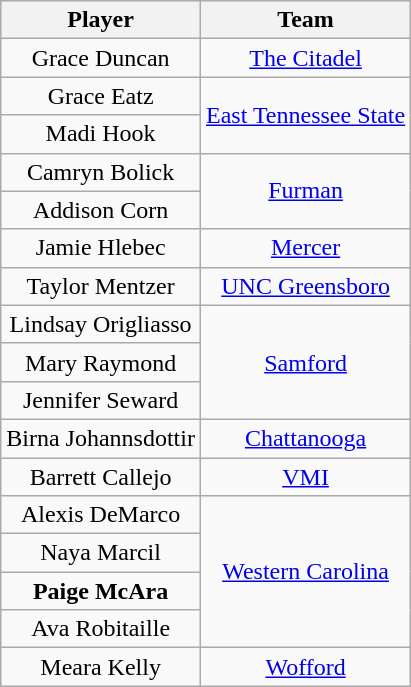<table class="wikitable" style="text-align: center;">
<tr>
<th>Player</th>
<th>Team</th>
</tr>
<tr>
<td>Grace Duncan</td>
<td><a href='#'>The Citadel</a></td>
</tr>
<tr>
<td>Grace Eatz</td>
<td rowspan=2><a href='#'>East Tennessee State</a></td>
</tr>
<tr>
<td>Madi Hook</td>
</tr>
<tr>
<td>Camryn Bolick</td>
<td rowspan=2><a href='#'>Furman</a></td>
</tr>
<tr>
<td>Addison Corn</td>
</tr>
<tr>
<td>Jamie Hlebec</td>
<td><a href='#'>Mercer</a></td>
</tr>
<tr>
<td>Taylor Mentzer</td>
<td><a href='#'>UNC Greensboro</a></td>
</tr>
<tr>
<td>Lindsay Origliasso</td>
<td rowspan=3><a href='#'>Samford</a></td>
</tr>
<tr>
<td>Mary Raymond</td>
</tr>
<tr>
<td>Jennifer Seward</td>
</tr>
<tr>
<td>Birna Johannsdottir</td>
<td><a href='#'>Chattanooga</a></td>
</tr>
<tr>
<td>Barrett Callejo</td>
<td><a href='#'>VMI</a></td>
</tr>
<tr>
<td>Alexis DeMarco</td>
<td rowspan=4><a href='#'>Western Carolina</a></td>
</tr>
<tr>
<td>Naya Marcil</td>
</tr>
<tr>
<td><strong>Paige McAra</strong></td>
</tr>
<tr>
<td>Ava Robitaille</td>
</tr>
<tr>
<td>Meara Kelly</td>
<td><a href='#'>Wofford</a></td>
</tr>
</table>
